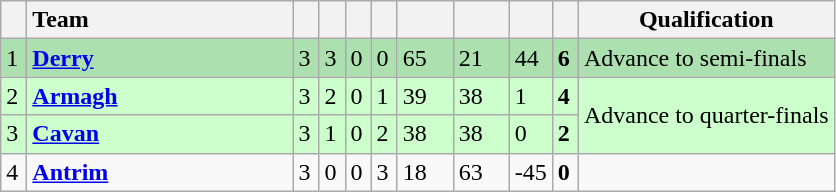<table class="wikitable">
<tr>
<th width=10></th>
<th width=170 style="text-align:left;">Team</th>
<th width=10></th>
<th width=10></th>
<th width=10></th>
<th width=10></th>
<th width=30></th>
<th width=30></th>
<th width=10></th>
<th width=10></th>
<th>Qualification</th>
</tr>
<tr style="background:#ace1af">
<td>1</td>
<td align=left><strong> <a href='#'>Derry</a></strong></td>
<td>3</td>
<td>3</td>
<td>0</td>
<td>0</td>
<td>65</td>
<td>21</td>
<td>44</td>
<td><strong>6</strong></td>
<td>Advance to semi-finals</td>
</tr>
<tr style="background:#ccffcc">
<td>2</td>
<td align=left><strong> <a href='#'>Armagh</a></strong></td>
<td>3</td>
<td>2</td>
<td>0</td>
<td>1</td>
<td>39</td>
<td>38</td>
<td>1</td>
<td><strong>4</strong></td>
<td rowspan="2">Advance to quarter-finals</td>
</tr>
<tr style="background:#ccffcc">
<td>3</td>
<td align=left><strong> <a href='#'>Cavan</a></strong></td>
<td>3</td>
<td>1</td>
<td>0</td>
<td>2</td>
<td>38</td>
<td>38</td>
<td>0</td>
<td><strong>2</strong></td>
</tr>
<tr>
<td>4</td>
<td align=left><strong> <a href='#'>Antrim</a></strong></td>
<td>3</td>
<td>0</td>
<td>0</td>
<td>3</td>
<td>18</td>
<td>63</td>
<td>-45</td>
<td><strong>0</strong></td>
</tr>
</table>
